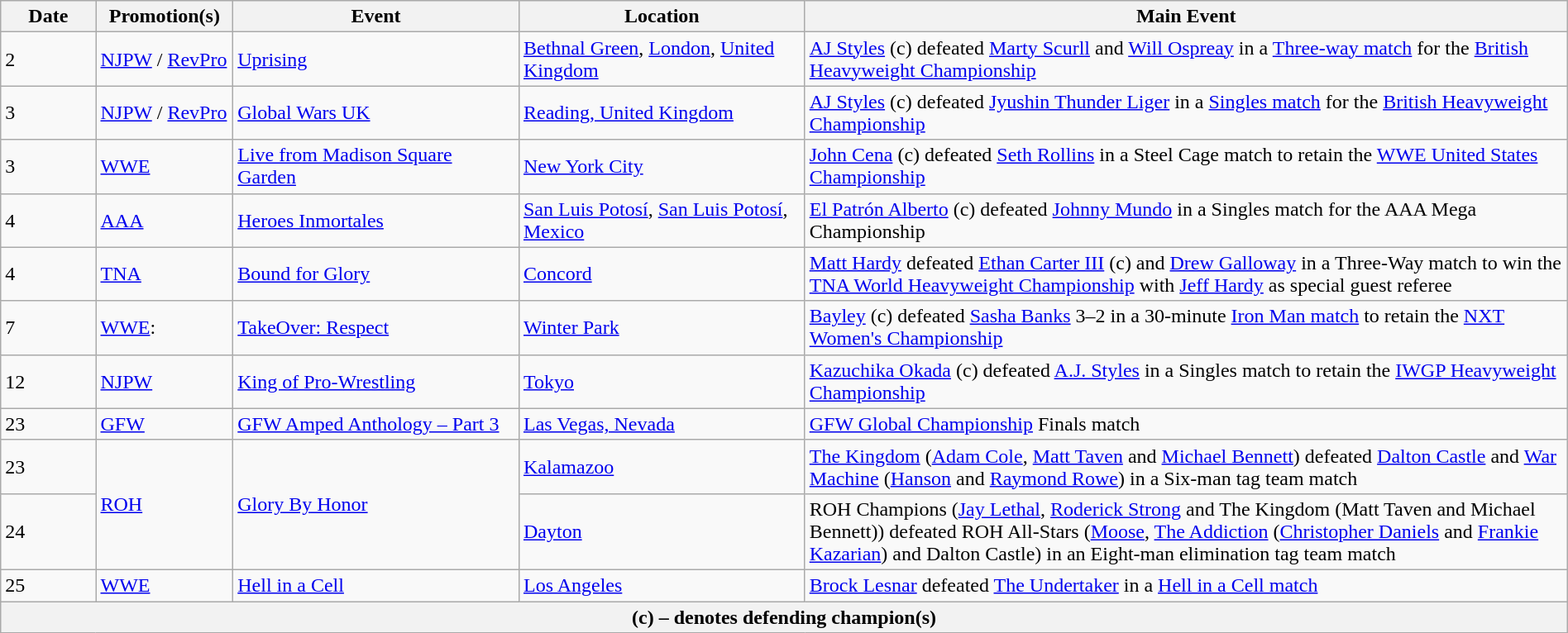<table class="wikitable" style="width:100%;">
<tr>
<th width=5%>Date</th>
<th width=5%>Promotion(s)</th>
<th width=15%>Event</th>
<th width=15%>Location</th>
<th width=40%>Main Event</th>
</tr>
<tr>
<td>2</td>
<td><a href='#'>NJPW</a> / <a href='#'>RevPro</a></td>
<td><a href='#'>Uprising</a></td>
<td><a href='#'>Bethnal Green</a>, <a href='#'>London</a>, <a href='#'>United Kingdom</a></td>
<td><a href='#'>AJ Styles</a> (c) defeated <a href='#'>Marty Scurll</a> and <a href='#'>Will Ospreay</a> in a <a href='#'>Three-way match</a> for the <a href='#'>British Heavyweight Championship</a></td>
</tr>
<tr>
<td>3</td>
<td><a href='#'>NJPW</a> / <a href='#'>RevPro</a></td>
<td><a href='#'>Global Wars UK</a></td>
<td><a href='#'>Reading, United Kingdom</a></td>
<td><a href='#'>AJ Styles</a> (c) defeated <a href='#'>Jyushin Thunder Liger</a> in a <a href='#'>Singles match</a> for the <a href='#'>British Heavyweight Championship</a></td>
</tr>
<tr>
<td>3</td>
<td><a href='#'>WWE</a></td>
<td><a href='#'>Live from Madison Square Garden</a></td>
<td><a href='#'>New York City</a></td>
<td><a href='#'>John Cena</a> (c) defeated <a href='#'>Seth Rollins</a> in a Steel Cage match to retain the <a href='#'>WWE United States Championship</a></td>
</tr>
<tr>
<td>4</td>
<td><a href='#'>AAA</a></td>
<td><a href='#'>Heroes Inmortales</a></td>
<td><a href='#'>San Luis Potosí</a>, <a href='#'>San Luis Potosí</a>, <a href='#'>Mexico</a></td>
<td><a href='#'>El Patrón Alberto</a> (c) defeated <a href='#'>Johnny Mundo</a> in a Singles match for the AAA Mega Championship</td>
</tr>
<tr>
<td>4</td>
<td><a href='#'>TNA</a></td>
<td><a href='#'>Bound for Glory</a></td>
<td><a href='#'>Concord</a></td>
<td><a href='#'>Matt Hardy</a> defeated <a href='#'>Ethan Carter III</a> (c) and <a href='#'>Drew Galloway</a> in a Three-Way match to win the <a href='#'>TNA World Heavyweight Championship</a> with <a href='#'>Jeff Hardy</a> as special guest referee</td>
</tr>
<tr>
<td>7</td>
<td><a href='#'>WWE</a>:<br></td>
<td><a href='#'>TakeOver: Respect</a></td>
<td><a href='#'>Winter Park</a></td>
<td><a href='#'>Bayley</a> (c) defeated <a href='#'>Sasha Banks</a> 3–2 in a 30-minute <a href='#'>Iron Man match</a> to retain the <a href='#'>NXT Women's Championship</a></td>
</tr>
<tr>
<td>12</td>
<td><a href='#'>NJPW</a></td>
<td><a href='#'>King of Pro-Wrestling</a></td>
<td><a href='#'>Tokyo</a></td>
<td><a href='#'>Kazuchika Okada</a> (c) defeated <a href='#'>A.J. Styles</a> in a Singles match to retain the <a href='#'>IWGP Heavyweight Championship</a></td>
</tr>
<tr>
<td>23</td>
<td><a href='#'>GFW</a></td>
<td><a href='#'>GFW Amped Anthology – Part 3</a></td>
<td><a href='#'>Las Vegas, Nevada</a></td>
<td><a href='#'>GFW Global Championship</a> Finals match</td>
</tr>
<tr>
<td>23</td>
<td rowspan=2><a href='#'>ROH</a></td>
<td rowspan=2><a href='#'>Glory By Honor</a></td>
<td><a href='#'>Kalamazoo</a></td>
<td><a href='#'>The Kingdom</a> (<a href='#'>Adam Cole</a>, <a href='#'>Matt Taven</a> and <a href='#'>Michael Bennett</a>) defeated <a href='#'>Dalton Castle</a> and <a href='#'>War Machine</a> (<a href='#'>Hanson</a> and <a href='#'>Raymond Rowe</a>) in a Six-man tag team match</td>
</tr>
<tr>
<td>24</td>
<td><a href='#'>Dayton</a></td>
<td>ROH Champions (<a href='#'>Jay Lethal</a>, <a href='#'>Roderick Strong</a> and The Kingdom (Matt Taven and Michael Bennett)) defeated ROH All-Stars (<a href='#'>Moose</a>, <a href='#'>The Addiction</a> (<a href='#'>Christopher Daniels</a> and <a href='#'>Frankie Kazarian</a>) and Dalton Castle) in an Eight-man elimination tag team match</td>
</tr>
<tr>
<td>25</td>
<td><a href='#'>WWE</a></td>
<td><a href='#'>Hell in a Cell</a></td>
<td><a href='#'>Los Angeles</a></td>
<td><a href='#'>Brock Lesnar</a> defeated <a href='#'>The Undertaker</a> in a <a href='#'>Hell in a Cell match</a></td>
</tr>
<tr>
<th colspan="6">(c) – denotes defending champion(s)</th>
</tr>
</table>
